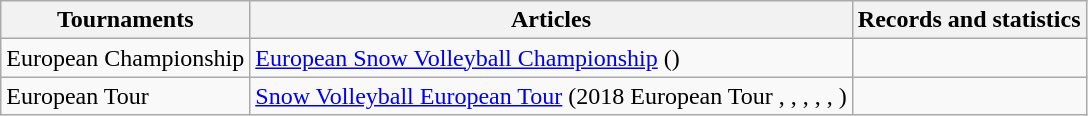<table class="wikitable">
<tr>
<th>Tournaments</th>
<th>Articles</th>
<th>Records and statistics</th>
</tr>
<tr>
<td>European Championship</td>
<td><a href='#'>European Snow Volleyball Championship</a> ()</td>
<td></td>
</tr>
<tr>
<td>European Tour</td>
<td><a href='#'>Snow Volleyball European Tour</a> (2018 European Tour , , , , , )</td>
<td></td>
</tr>
</table>
